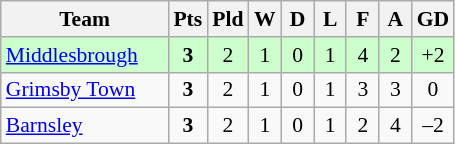<table class="wikitable" style="text-align: center; font-size: 90%;">
<tr>
<th width=105>Team</th>
<th width=15>Pts</th>
<th width=15>Pld</th>
<th width=15>W</th>
<th width=15>D</th>
<th width=15>L</th>
<th width=15>F</th>
<th width=15>A</th>
<th width=15>GD</th>
</tr>
<tr style="background:#ccffcc">
<td style="text-align:left;"><a href='#'>Middlesbrough</a></td>
<td><strong>3</strong></td>
<td>2</td>
<td>1</td>
<td>0</td>
<td>1</td>
<td>4</td>
<td>2</td>
<td>+2</td>
</tr>
<tr>
<td style="text-align:left;"><a href='#'>Grimsby Town</a></td>
<td><strong>3</strong></td>
<td>2</td>
<td>1</td>
<td>0</td>
<td>1</td>
<td>3</td>
<td>3</td>
<td>0</td>
</tr>
<tr>
<td style="text-align:left;"><a href='#'>Barnsley</a></td>
<td><strong>3</strong></td>
<td>2</td>
<td>1</td>
<td>0</td>
<td>1</td>
<td>2</td>
<td>4</td>
<td>–2</td>
</tr>
</table>
